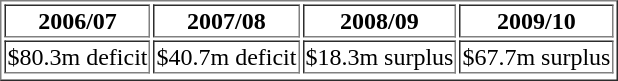<table border=1>
<tr>
<th>2006/07</th>
<th>2007/08</th>
<th>2008/09</th>
<th>2009/10</th>
</tr>
<tr>
<td>$80.3m deficit</td>
<td>$40.7m deficit</td>
<td>$18.3m surplus</td>
<td>$67.7m surplus</td>
</tr>
<tr>
</tr>
</table>
